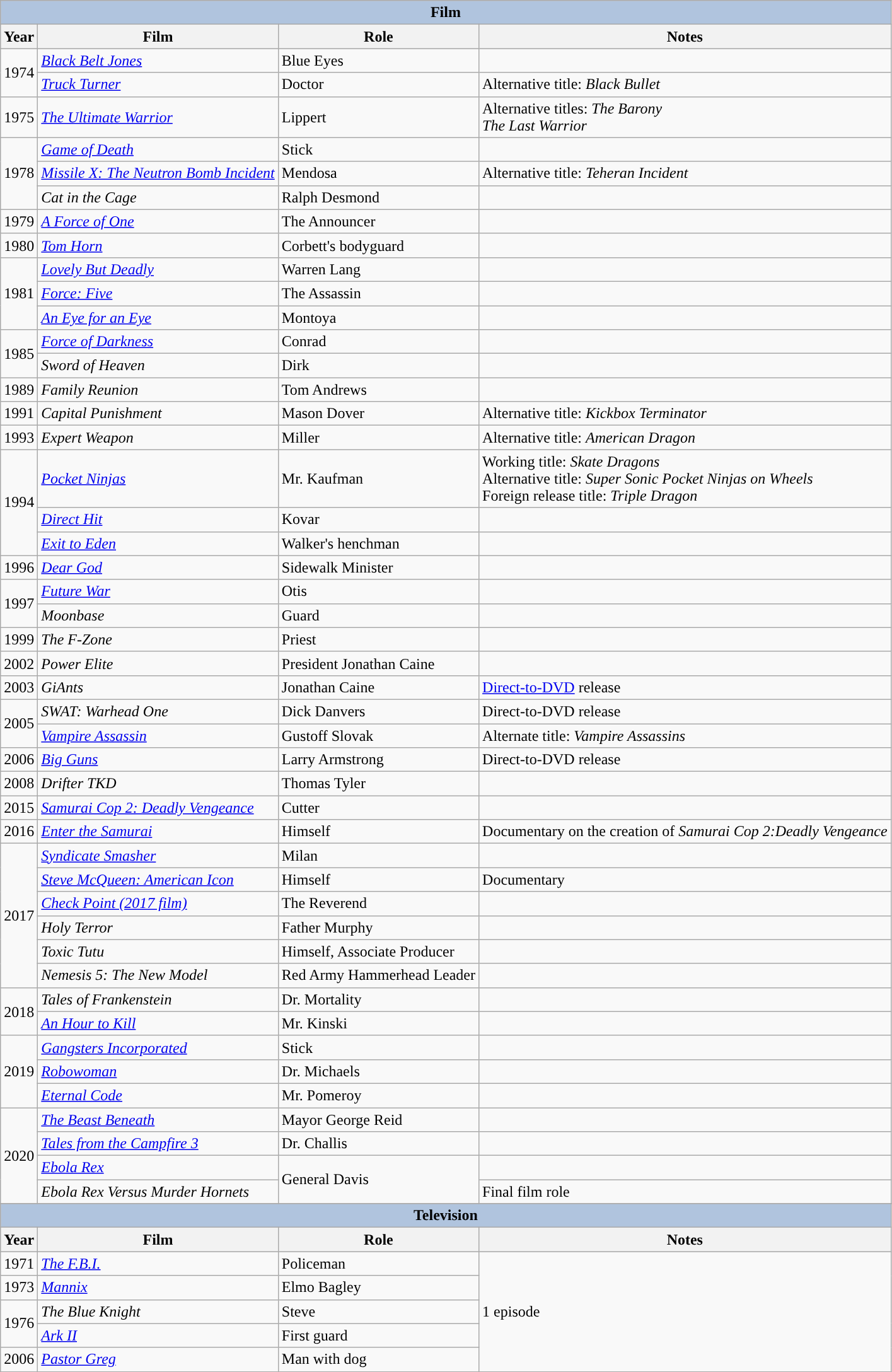<table class="wikitable">
<tr style="background:#ccc; text-align:center;">
<th colspan="4" style="background: LightSteelBlue;">Film</th>
</tr>
<tr style="background:#ccc; text-align:center;">
<th>Year</th>
<th>Film</th>
<th>Role</th>
<th>Notes</th>
</tr>
<tr>
<td rowspan=2>1974</td>
<td><em><a href='#'>Black Belt Jones</a></em></td>
<td>Blue Eyes</td>
<td></td>
</tr>
<tr>
<td><em><a href='#'>Truck Turner</a></em></td>
<td>Doctor</td>
<td>Alternative title: <em>Black Bullet</em></td>
</tr>
<tr>
<td>1975</td>
<td><em><a href='#'>The Ultimate Warrior</a></em></td>
<td>Lippert</td>
<td>Alternative titles: <em>The Barony</em><br><em>The Last Warrior</em></td>
</tr>
<tr>
<td rowspan=3>1978</td>
<td><em><a href='#'>Game of Death</a></em></td>
<td>Stick</td>
<td></td>
</tr>
<tr>
<td><em><a href='#'>Missile X: The Neutron Bomb Incident</a></em></td>
<td>Mendosa</td>
<td>Alternative title: <em>Teheran Incident</em></td>
</tr>
<tr>
<td><em>Cat in the Cage</em></td>
<td>Ralph Desmond</td>
<td></td>
</tr>
<tr>
<td>1979</td>
<td><em><a href='#'>A Force of One</a></em></td>
<td>The Announcer</td>
<td></td>
</tr>
<tr>
<td>1980</td>
<td><em><a href='#'>Tom Horn</a></em></td>
<td>Corbett's bodyguard</td>
<td></td>
</tr>
<tr>
<td rowspan=3>1981</td>
<td><em><a href='#'>Lovely But Deadly</a></em></td>
<td>Warren Lang</td>
<td></td>
</tr>
<tr>
<td><em><a href='#'>Force: Five</a></em></td>
<td>The Assassin</td>
<td></td>
</tr>
<tr>
<td><em><a href='#'>An Eye for an Eye</a></em></td>
<td>Montoya</td>
<td></td>
</tr>
<tr>
<td rowspan=2>1985</td>
<td><em><a href='#'>Force of Darkness</a></em></td>
<td>Conrad</td>
<td></td>
</tr>
<tr>
<td><em>Sword of Heaven</em></td>
<td>Dirk</td>
<td></td>
</tr>
<tr>
<td>1989</td>
<td><em>Family Reunion</em></td>
<td>Tom Andrews</td>
<td></td>
</tr>
<tr>
<td>1991</td>
<td><em>Capital Punishment</em></td>
<td>Mason Dover</td>
<td>Alternative title: <em>Kickbox Terminator</em></td>
</tr>
<tr>
<td>1993</td>
<td><em>Expert Weapon</em></td>
<td>Miller</td>
<td>Alternative title: <em>American Dragon</em></td>
</tr>
<tr>
<td rowspan=3>1994</td>
<td><em><a href='#'>Pocket Ninjas</a></em></td>
<td>Mr. Kaufman</td>
<td>Working title: <em>Skate Dragons</em><br>Alternative title: <em>Super Sonic Pocket Ninjas on Wheels</em><br>Foreign release title: <em>Triple Dragon</em></td>
</tr>
<tr>
<td><em><a href='#'>Direct Hit</a></em></td>
<td>Kovar</td>
<td></td>
</tr>
<tr>
<td><em><a href='#'>Exit to Eden</a></em></td>
<td>Walker's henchman</td>
<td></td>
</tr>
<tr>
<td>1996</td>
<td><em><a href='#'>Dear God</a></em></td>
<td>Sidewalk Minister</td>
<td></td>
</tr>
<tr>
<td rowspan=2>1997</td>
<td><em><a href='#'>Future War</a></em></td>
<td>Otis</td>
<td></td>
</tr>
<tr>
<td><em>Moonbase</em></td>
<td>Guard</td>
<td></td>
</tr>
<tr>
<td>1999</td>
<td><em>The F-Zone</em></td>
<td>Priest</td>
<td></td>
</tr>
<tr>
<td>2002</td>
<td><em>Power Elite</em></td>
<td>President Jonathan Caine</td>
<td></td>
</tr>
<tr>
<td>2003</td>
<td><em>GiAnts</em></td>
<td>Jonathan Caine</td>
<td><a href='#'>Direct-to-DVD</a> release</td>
</tr>
<tr>
<td rowspan=2>2005</td>
<td><em>SWAT: Warhead One</em></td>
<td>Dick Danvers</td>
<td>Direct-to-DVD release</td>
</tr>
<tr>
<td><em><a href='#'>Vampire Assassin</a></em></td>
<td>Gustoff Slovak</td>
<td>Alternate title: <em>Vampire Assassins</em></td>
</tr>
<tr>
<td>2006</td>
<td><em><a href='#'>Big Guns</a></em></td>
<td>Larry Armstrong</td>
<td>Direct-to-DVD release</td>
</tr>
<tr>
<td>2008</td>
<td><em>Drifter TKD</em></td>
<td>Thomas Tyler</td>
<td></td>
</tr>
<tr>
<td>2015</td>
<td><em><a href='#'>Samurai Cop 2: Deadly Vengeance</a></em></td>
<td>Cutter</td>
<td></td>
</tr>
<tr>
<td>2016</td>
<td><em><a href='#'>Enter the Samurai</a></em></td>
<td>Himself</td>
<td>Documentary on the creation of <em>Samurai Cop 2:Deadly Vengeance</em></td>
</tr>
<tr>
<td rowspan=6>2017</td>
<td><em><a href='#'>Syndicate Smasher</a></em></td>
<td>Milan</td>
<td></td>
</tr>
<tr>
<td><em><a href='#'>Steve McQueen: American Icon</a></em></td>
<td>Himself</td>
<td>Documentary</td>
</tr>
<tr>
<td><em><a href='#'>Check Point (2017 film)</a></em></td>
<td>The Reverend</td>
<td></td>
</tr>
<tr>
<td><em>Holy Terror</em></td>
<td>Father Murphy</td>
<td></td>
</tr>
<tr>
<td><em>Toxic Tutu</em></td>
<td>Himself, Associate Producer</td>
<td></td>
</tr>
<tr>
<td><em>Nemesis 5: The New Model</em></td>
<td>Red Army Hammerhead Leader</td>
<td></td>
</tr>
<tr>
<td rowspan=2>2018</td>
<td><em>Tales of Frankenstein</em></td>
<td>Dr. Mortality</td>
<td></td>
</tr>
<tr>
<td><em><a href='#'>An Hour to Kill</a></em></td>
<td>Mr. Kinski</td>
<td></td>
</tr>
<tr>
<td rowspan=3>2019</td>
<td><em><a href='#'>Gangsters Incorporated</a></em></td>
<td>Stick</td>
<td></td>
</tr>
<tr>
<td><em><a href='#'>Robowoman</a></em></td>
<td>Dr. Michaels</td>
<td></td>
</tr>
<tr>
<td><em><a href='#'>Eternal Code</a></em></td>
<td>Mr. Pomeroy</td>
<td></td>
</tr>
<tr>
<td rowspan=4>2020</td>
<td><em><a href='#'>The Beast Beneath</a></em></td>
<td>Mayor George Reid</td>
<td></td>
</tr>
<tr>
<td><em><a href='#'>Tales from the Campfire 3</a></em></td>
<td>Dr. Challis</td>
<td></td>
</tr>
<tr>
<td><em><a href='#'>Ebola Rex</a></em></td>
<td rowspan=2>General Davis</td>
<td></td>
</tr>
<tr>
<td><em>Ebola Rex Versus Murder Hornets</em></td>
<td>Final film role</td>
</tr>
<tr>
</tr>
<tr style="background:#ccc; text-align:center;">
<th colspan="4" style="background: LightSteelBlue;">Television</th>
</tr>
<tr style="background:#ccc; text-align:center;">
<th>Year</th>
<th>Film</th>
<th>Role</th>
<th>Notes</th>
</tr>
<tr>
<td>1971</td>
<td><em><a href='#'>The F.B.I.</a></em></td>
<td>Policeman</td>
<td rowspan=5>1 episode</td>
</tr>
<tr>
<td>1973</td>
<td><em><a href='#'>Mannix</a></em></td>
<td>Elmo Bagley</td>
</tr>
<tr>
<td rowspan=2>1976</td>
<td><em>The Blue Knight</em></td>
<td>Steve</td>
</tr>
<tr>
<td><em><a href='#'>Ark II</a></em></td>
<td>First guard</td>
</tr>
<tr>
<td>2006</td>
<td><em><a href='#'>Pastor Greg</a></em></td>
<td>Man with dog</td>
</tr>
</table>
